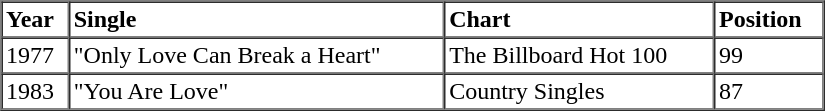<table border=1 cellspacing=0 cellpadding=2 width="550px">
<tr>
<th align="left">Year</th>
<th align="left">Single</th>
<th align="left">Chart</th>
<th align="left">Position</th>
</tr>
<tr>
<td align="left">1977</td>
<td align="left">"Only Love Can Break a Heart"</td>
<td align="left">The Billboard Hot 100</td>
<td align="left">99</td>
</tr>
<tr>
<td align="left">1983</td>
<td align="left">"You Are Love"</td>
<td align="left">Country Singles</td>
<td align="left">87</td>
</tr>
</table>
